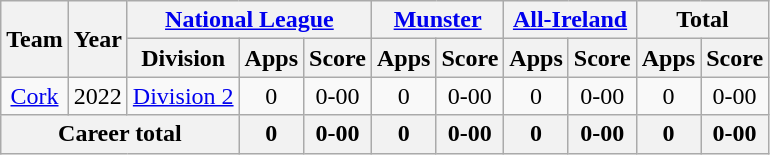<table class="wikitable" style="text-align:center">
<tr>
<th rowspan="2">Team</th>
<th rowspan="2">Year</th>
<th colspan="3"><a href='#'>National League</a></th>
<th colspan="2"><a href='#'>Munster</a></th>
<th colspan="2"><a href='#'>All-Ireland</a></th>
<th colspan="2">Total</th>
</tr>
<tr>
<th>Division</th>
<th>Apps</th>
<th>Score</th>
<th>Apps</th>
<th>Score</th>
<th>Apps</th>
<th>Score</th>
<th>Apps</th>
<th>Score</th>
</tr>
<tr>
<td rowspan="1"><a href='#'>Cork</a></td>
<td>2022</td>
<td rowspan="1"><a href='#'>Division 2</a></td>
<td>0</td>
<td>0-00</td>
<td>0</td>
<td>0-00</td>
<td>0</td>
<td>0-00</td>
<td>0</td>
<td>0-00</td>
</tr>
<tr>
<th colspan="3">Career total</th>
<th>0</th>
<th>0-00</th>
<th>0</th>
<th>0-00</th>
<th>0</th>
<th>0-00</th>
<th>0</th>
<th>0-00</th>
</tr>
</table>
